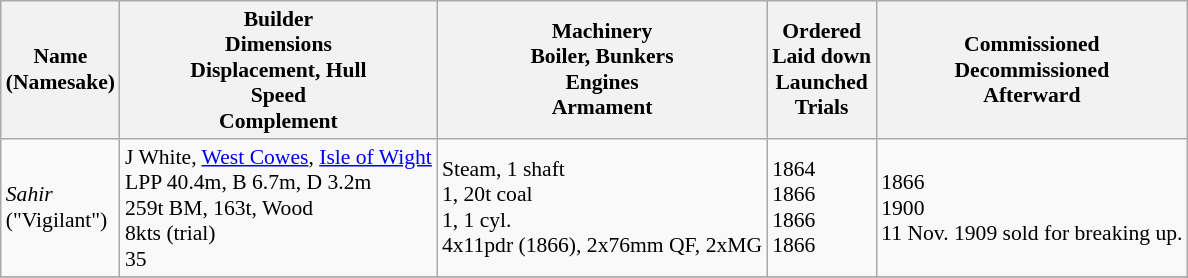<table class="wikitable" style="font-size:90%;">
<tr bgcolor="#e6e9ff">
<th>Name<br>(Namesake)</th>
<th>Builder<br>Dimensions<br>Displacement, Hull<br>Speed<br>Complement</th>
<th>Machinery<br>Boiler, Bunkers<br>Engines<br>Armament</th>
<th>Ordered<br>Laid down<br>Launched<br>Trials</th>
<th>Commissioned<br>Decommissioned<br>Afterward</th>
</tr>
<tr ---->
<td><em>Sahir</em><br>("Vigilant")</td>
<td> J White, <a href='#'>West Cowes</a>, <a href='#'>Isle of Wight</a><br>LPP 40.4m, B 6.7m, D 3.2m<br>259t BM, 163t, Wood<br>8kts (trial)<br>35</td>
<td>Steam, 1 shaft<br>1, 20t coal<br>1, 1 cyl.<br>4x11pdr (1866), 2x76mm QF, 2xMG</td>
<td>1864<br>1866<br>1866<br>1866</td>
<td>1866<br>1900<br>11 Nov. 1909 sold for breaking up.</td>
</tr>
<tr ---->
</tr>
</table>
